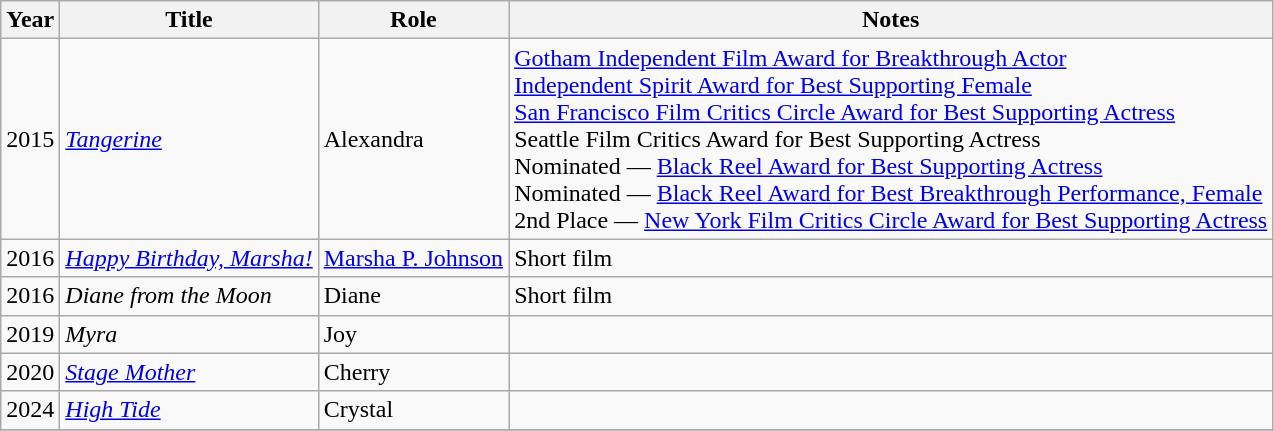<table class="wikitable plainrowheaders sortable">
<tr>
<th scope="col">Year</th>
<th scope="col">Title</th>
<th scope="col">Role</th>
<th scope="col" class="unsortable">Notes</th>
</tr>
<tr>
<td>2015</td>
<td><em><a href='#'>Tangerine</a></em></td>
<td>Alexandra</td>
<td><a href='#'>Gotham Independent Film Award for Breakthrough Actor</a><br><a href='#'>Independent Spirit Award for Best Supporting Female</a><br><a href='#'>San Francisco Film Critics Circle Award for Best Supporting Actress</a><br>Seattle Film Critics Award for Best Supporting Actress<br>Nominated — <a href='#'>Black Reel Award for Best Supporting Actress</a><br>Nominated — <a href='#'>Black Reel Award for Best Breakthrough Performance, Female</a><br>2nd Place — <a href='#'>New York Film Critics Circle Award for Best Supporting Actress</a></td>
</tr>
<tr>
<td>2016</td>
<td><em><a href='#'>Happy Birthday, Marsha!</a></em></td>
<td><a href='#'>Marsha P. Johnson</a></td>
<td>Short film</td>
</tr>
<tr>
<td>2016</td>
<td><em>Diane from the Moon</em></td>
<td>Diane</td>
<td>Short film</td>
</tr>
<tr>
<td>2019</td>
<td><em>Myra</em></td>
<td>Joy</td>
<td></td>
</tr>
<tr>
<td>2020</td>
<td><em><a href='#'>Stage Mother</a></em></td>
<td>Cherry</td>
<td></td>
</tr>
<tr>
<td>2024</td>
<td><em><a href='#'>High Tide</a></em></td>
<td>Crystal</td>
<td></td>
</tr>
<tr>
</tr>
</table>
